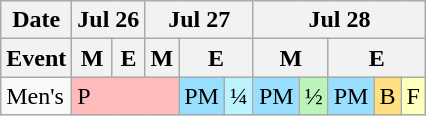<table class="wikitable olympic-schedule Rugby Sevens">
<tr>
<th>Date</th>
<th colspan="2">Jul 26</th>
<th colspan="3">Jul 27</th>
<th colspan="5">Jul 28</th>
</tr>
<tr>
<th>Event</th>
<th>M</th>
<th>E</th>
<th>M</th>
<th colspan="2">E</th>
<th colspan="2">M</th>
<th colspan="3">E</th>
</tr>
<tr>
<td class="event">Men's</td>
<td colspan="3" bgcolor="#FFBBBB"  class="pool stage">P</td>
<td bgcolor="#97DEFF" class="placingmatches">PM</td>
<td bgcolor="#BBF3FF" class="quarterfinals">¼</td>
<td bgcolor="#97DEFF" class="placingmatches">PM</td>
<td bgcolor="#BBF3BB" class="semifinal">½</td>
<td bgcolor="#97DEFF" class="placingmatches">PM</td>
<td style="background-color:#FFDF80;">B</td>
<td style="background-color:#FFFFBB;">F</td>
</tr>
</table>
